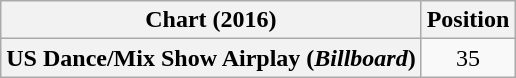<table class="wikitable plainrowheaders">
<tr>
<th>Chart (2016)</th>
<th>Position</th>
</tr>
<tr>
<th scope="row">US Dance/Mix Show Airplay (<em>Billboard</em>)</th>
<td align="center">35</td>
</tr>
</table>
